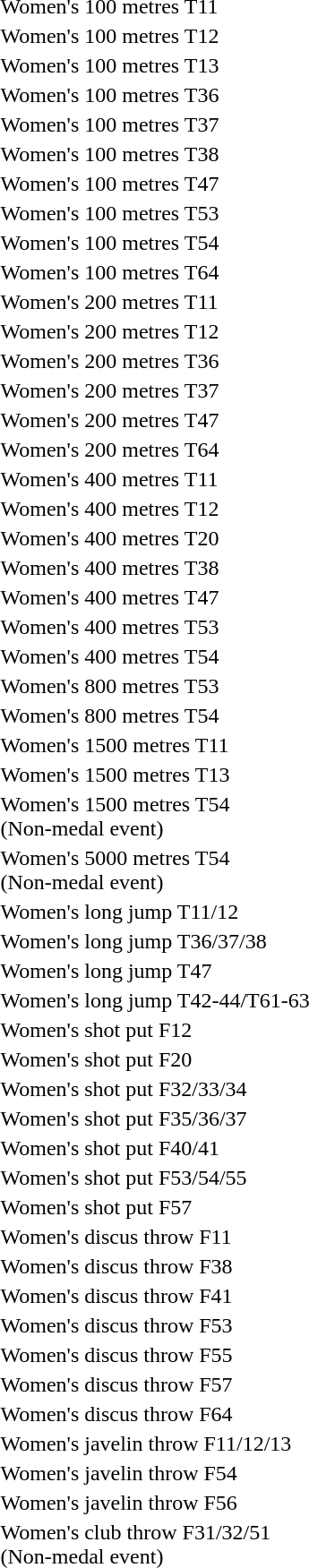<table>
<tr>
<td>Women's 100 metres T11<br></td>
<td></td>
<td></td>
<td></td>
</tr>
<tr>
<td>Women's 100 metres T12<br></td>
<td></td>
<td></td>
<td></td>
</tr>
<tr>
<td>Women's 100 metres T13<br></td>
<td></td>
<td></td>
<td></td>
</tr>
<tr>
<td>Women's 100 metres T36<br></td>
<td></td>
<td></td>
<td></td>
</tr>
<tr>
<td>Women's 100 metres T37<br></td>
<td></td>
<td></td>
<td></td>
</tr>
<tr>
<td>Women's 100 metres T38<br></td>
<td></td>
<td></td>
<td></td>
</tr>
<tr>
<td>Women's 100 metres T47<br></td>
<td></td>
<td></td>
<td></td>
</tr>
<tr>
<td>Women's 100 metres T53<br></td>
<td></td>
<td></td>
<td></td>
</tr>
<tr>
<td>Women's 100 metres T54<br></td>
<td></td>
<td></td>
<td></td>
</tr>
<tr>
<td>Women's 100 metres T64<br></td>
<td></td>
<td></td>
<td></td>
</tr>
<tr>
<td>Women's 200 metres T11<br></td>
<td></td>
<td></td>
<td></td>
</tr>
<tr>
<td>Women's 200 metres T12<br></td>
<td></td>
<td></td>
<td></td>
</tr>
<tr>
<td>Women's 200 metres T36<br></td>
<td></td>
<td></td>
<td></td>
</tr>
<tr>
<td>Women's 200 metres T37<br></td>
<td></td>
<td></td>
<td></td>
</tr>
<tr>
<td>Women's 200 metres T47<br></td>
<td></td>
<td></td>
<td></td>
</tr>
<tr>
<td>Women's 200 metres T64<br></td>
<td></td>
<td></td>
<td></td>
</tr>
<tr>
<td>Women's 400 metres T11<br></td>
<td></td>
<td></td>
<td></td>
</tr>
<tr>
<td>Women's 400 metres T12<br></td>
<td></td>
<td></td>
<td></td>
</tr>
<tr>
<td>Women's 400 metres T20<br></td>
<td></td>
<td></td>
<td></td>
</tr>
<tr>
<td>Women's 400 metres T38<br></td>
<td></td>
<td></td>
<td></td>
</tr>
<tr>
<td>Women's 400 metres T47<br></td>
<td></td>
<td></td>
<td></td>
</tr>
<tr>
<td>Women's 400 metres T53<br></td>
<td></td>
<td></td>
<td></td>
</tr>
<tr>
<td>Women's 400 metres T54<br></td>
<td></td>
<td></td>
<td></td>
</tr>
<tr>
<td>Women's 800 metres T53<br></td>
<td></td>
<td></td>
<td></td>
</tr>
<tr>
<td>Women's 800 metres T54<br></td>
<td></td>
<td></td>
<td></td>
</tr>
<tr>
<td>Women's 1500 metres T11<br></td>
<td></td>
<td></td>
<td></td>
</tr>
<tr>
<td>Women's 1500 metres T13<br></td>
<td></td>
<td></td>
<td></td>
</tr>
<tr>
<td>Women's 1500 metres T54<br>(Non-medal event)<br></td>
<td></td>
<td></td>
<td></td>
</tr>
<tr>
<td>Women's 5000 metres T54<br>(Non-medal event)<br></td>
<td></td>
<td></td>
<td></td>
</tr>
<tr>
<td>Women's long jump T11/12<br></td>
<td></td>
<td></td>
<td></td>
</tr>
<tr>
<td>Women's long jump T36/37/38<br></td>
<td></td>
<td></td>
<td></td>
</tr>
<tr>
<td>Women's long jump T47<br></td>
<td></td>
<td></td>
<td></td>
</tr>
<tr>
<td>Women's long jump T42-44/T61-63<br></td>
<td></td>
<td></td>
<td></td>
</tr>
<tr>
<td>Women's shot put F12<br></td>
<td></td>
<td></td>
<td></td>
</tr>
<tr>
<td>Women's shot put F20<br></td>
<td></td>
<td></td>
<td></td>
</tr>
<tr>
<td>Women's shot put F32/33/34<br></td>
<td></td>
<td></td>
<td></td>
</tr>
<tr>
<td>Women's shot put F35/36/37<br></td>
<td></td>
<td></td>
<td></td>
</tr>
<tr>
<td>Women's shot put F40/41<br></td>
<td></td>
<td></td>
<td></td>
</tr>
<tr>
<td>Women's shot put F53/54/55<br></td>
<td></td>
<td></td>
<td></td>
</tr>
<tr>
<td>Women's shot put F57<br></td>
<td></td>
<td></td>
<td></td>
</tr>
<tr>
<td>Women's discus throw F11<br></td>
<td></td>
<td></td>
<td></td>
</tr>
<tr>
<td>Women's discus throw F38<br></td>
<td></td>
<td></td>
<td></td>
</tr>
<tr>
<td>Women's discus throw F41<br></td>
<td></td>
<td></td>
<td></td>
</tr>
<tr>
<td>Women's discus throw F53<br></td>
<td></td>
<td></td>
<td></td>
</tr>
<tr>
<td>Women's discus throw F55<br></td>
<td></td>
<td></td>
<td></td>
</tr>
<tr>
<td>Women's discus throw F57<br></td>
<td></td>
<td></td>
<td></td>
</tr>
<tr>
<td>Women's discus throw F64<br></td>
<td></td>
<td></td>
<td></td>
</tr>
<tr>
<td>Women's javelin throw F11/12/13<br></td>
<td></td>
<td></td>
<td></td>
</tr>
<tr>
<td>Women's javelin throw F54<br></td>
<td></td>
<td></td>
<td></td>
</tr>
<tr>
<td>Women's javelin throw F56<br></td>
<td></td>
<td></td>
<td></td>
</tr>
<tr>
<td>Women's club throw F31/32/51<br>(Non-medal event)<br></td>
<td></td>
<td></td>
<td></td>
</tr>
</table>
